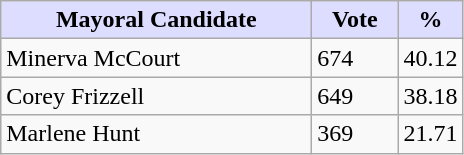<table class="wikitable">
<tr>
<th style="background:#ddf; width:200px;">Mayoral Candidate </th>
<th style="background:#ddf; width:50px;">Vote</th>
<th style="background:#ddf; width:30px;">%</th>
</tr>
<tr>
<td>Minerva McCourt</td>
<td>674</td>
<td>40.12</td>
</tr>
<tr>
<td>Corey Frizzell</td>
<td>649</td>
<td>38.18</td>
</tr>
<tr>
<td>Marlene Hunt</td>
<td>369</td>
<td>21.71</td>
</tr>
</table>
